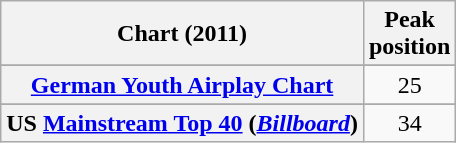<table class="wikitable sortable plainrowheaders">
<tr>
<th scope="col">Chart (2011)</th>
<th scope="col">Peak<br>position</th>
</tr>
<tr>
</tr>
<tr>
</tr>
<tr>
</tr>
<tr>
</tr>
<tr>
<th scope="row"><a href='#'>German Youth Airplay Chart</a></th>
<td style="text-align:center;">25</td>
</tr>
<tr>
</tr>
<tr>
</tr>
<tr>
</tr>
<tr>
</tr>
<tr>
</tr>
<tr>
<th scope="row">US <a href='#'>Mainstream Top 40</a> (<em><a href='#'>Billboard</a></em>)</th>
<td style="text-align:center;">34</td>
</tr>
</table>
